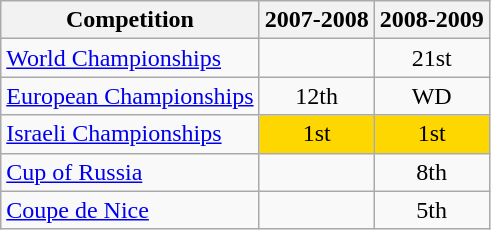<table class="wikitable">
<tr>
<th>Competition</th>
<th>2007-2008</th>
<th>2008-2009</th>
</tr>
<tr>
<td><a href='#'>World Championships</a></td>
<td></td>
<td align="center">21st</td>
</tr>
<tr>
<td><a href='#'>European Championships</a></td>
<td align="center">12th</td>
<td align="center">WD</td>
</tr>
<tr>
<td><a href='#'>Israeli Championships</a></td>
<td align="center" bgcolor="gold">1st</td>
<td align="center" bgcolor="gold">1st</td>
</tr>
<tr>
<td><a href='#'>Cup of Russia</a></td>
<td></td>
<td align="center">8th</td>
</tr>
<tr>
<td><a href='#'>Coupe de Nice</a></td>
<td></td>
<td align="center">5th</td>
</tr>
</table>
